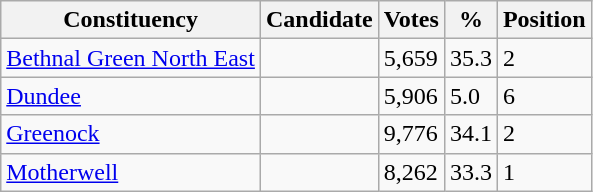<table class="wikitable sortable">
<tr>
<th>Constituency</th>
<th>Candidate</th>
<th>Votes</th>
<th>%</th>
<th>Position</th>
</tr>
<tr>
<td><a href='#'>Bethnal Green North East</a></td>
<td></td>
<td>5,659</td>
<td>35.3</td>
<td>2</td>
</tr>
<tr>
<td><a href='#'>Dundee</a></td>
<td></td>
<td>5,906</td>
<td>5.0</td>
<td>6</td>
</tr>
<tr>
<td><a href='#'>Greenock</a></td>
<td></td>
<td>9,776</td>
<td>34.1</td>
<td>2</td>
</tr>
<tr>
<td><a href='#'>Motherwell</a></td>
<td></td>
<td>8,262</td>
<td>33.3</td>
<td>1</td>
</tr>
</table>
